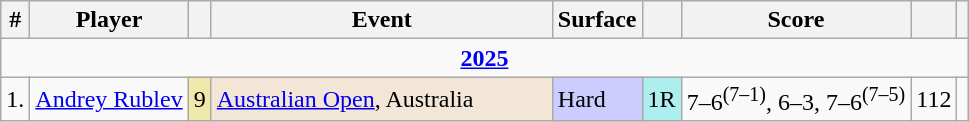<table class="wikitable sortable">
<tr>
<th>#</th>
<th>Player</th>
<th></th>
<th width=220>Event</th>
<th>Surface</th>
<th class=unsortable></th>
<th class=unsortable>Score</th>
<th></th>
<th class=unsortable></th>
</tr>
<tr>
<td colspan=9 style=text-align:center><strong><a href='#'>2025</a></strong></td>
</tr>
<tr>
<td>1.</td>
<td> <a href='#'>Andrey Rublev</a></td>
<td bgcolor=eee8aa style=text-align:center>9</td>
<td bgcolor=f3e6d7><a href='#'>Australian Open</a>, Australia</td>
<td bgcolor=ccccff>Hard</td>
<td bgcolor=AFEEEE>1R</td>
<td>7–6<sup>(7–1)</sup>, 6–3, 7–6<sup>(7–5)</sup></td>
<td style=text-align:center>112</td>
<td></td>
</tr>
</table>
